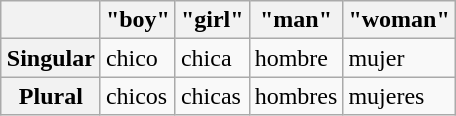<table class="wikitable" style="float: right; clear: right; margin:10px">
<tr>
<th></th>
<th>"boy"</th>
<th>"girl"</th>
<th>"man"</th>
<th>"woman"</th>
</tr>
<tr>
<th>Singular</th>
<td>chico</td>
<td>chica</td>
<td>hombre</td>
<td>mujer</td>
</tr>
<tr>
<th>Plural</th>
<td>chicos</td>
<td>chicas</td>
<td>hombres</td>
<td>mujeres</td>
</tr>
</table>
